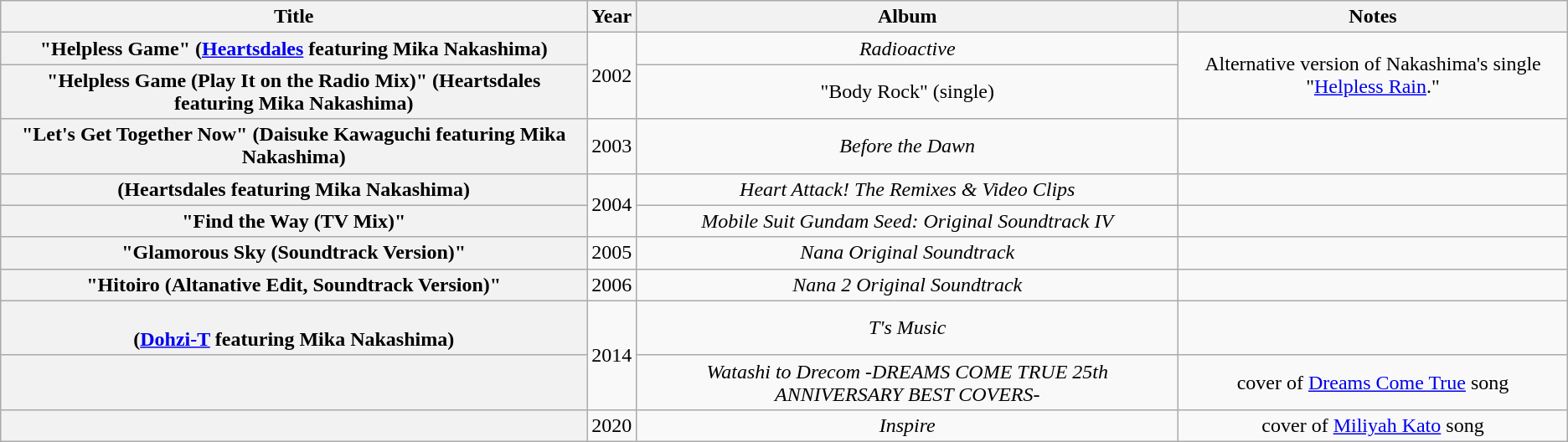<table class="wikitable plainrowheaders" style="text-align:center;">
<tr>
<th scope="col">Title</th>
<th scope="col">Year</th>
<th scope="col">Album</th>
<th scope="col">Notes</th>
</tr>
<tr>
<th scope="row">"Helpless Game" <span>(<a href='#'>Heartsdales</a> featuring Mika Nakashima)</span></th>
<td rowspan="2">2002</td>
<td><em>Radioactive</em></td>
<td rowspan="2">Alternative version of Nakashima's single "<a href='#'>Helpless Rain</a>."</td>
</tr>
<tr>
<th scope="row">"Helpless Game (Play It on the Radio Mix)" <span>(Heartsdales featuring Mika Nakashima)</span></th>
<td>"Body Rock" <span>(single)</span></td>
</tr>
<tr>
<th scope="row">"Let's Get Together Now" <span>(Daisuke Kawaguchi featuring Mika Nakashima)</span></th>
<td>2003</td>
<td><em>Before the Dawn</em></td>
<td></td>
</tr>
<tr>
<th scope="row"> <span>(Heartsdales featuring Mika Nakashima)</span></th>
<td rowspan="2">2004</td>
<td><em>Heart Attack! The Remixes & Video Clips</em></td>
<td></td>
</tr>
<tr>
<th scope="row">"Find the Way (TV Mix)"</th>
<td><em>Mobile Suit Gundam Seed: Original Soundtrack IV</em></td>
<td></td>
</tr>
<tr>
<th scope="row">"Glamorous Sky (Soundtrack Version)"</th>
<td>2005</td>
<td><em>Nana Original Soundtrack</em></td>
<td></td>
</tr>
<tr>
<th scope="row">"Hitoiro (Altanative Edit, Soundtrack Version)"</th>
<td>2006</td>
<td><em>Nana 2 Original Soundtrack</em></td>
<td></td>
</tr>
<tr>
<th scope="row"><br><span>(<a href='#'>Dohzi-T</a> featuring Mika Nakashima)</span></th>
<td rowspan="2">2014</td>
<td><em>T's Music</em></td>
<td></td>
</tr>
<tr>
<th scope="row"></th>
<td><em>Watashi to Drecom -DREAMS COME TRUE 25th ANNIVERSARY BEST COVERS-</em></td>
<td>cover of <a href='#'>Dreams Come True</a> song</td>
</tr>
<tr>
<th scope="row"></th>
<td>2020</td>
<td><em>Inspire</em></td>
<td>cover of <a href='#'>Miliyah Kato</a> song</td>
</tr>
</table>
